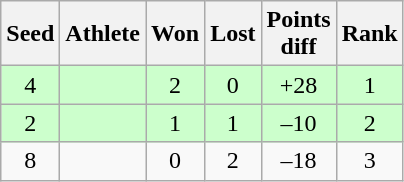<table class="wikitable">
<tr>
<th>Seed</th>
<th>Athlete</th>
<th>Won</th>
<th>Lost</th>
<th>Points<br>diff</th>
<th>Rank</th>
</tr>
<tr bgcolor="#ccffcc">
<td align="center">4</td>
<td><strong> </strong></td>
<td align="center">2</td>
<td align="center">0</td>
<td align="center">+28</td>
<td align="center">1</td>
</tr>
<tr bgcolor="#ccffcc">
<td align="center">2</td>
<td><strong></strong></td>
<td align="center">1</td>
<td align="center">1</td>
<td align="center">–10</td>
<td align="center">2</td>
</tr>
<tr>
<td align="center">8</td>
<td></td>
<td align="center">0</td>
<td align="center">2</td>
<td align="center">–18</td>
<td align="center">3</td>
</tr>
</table>
